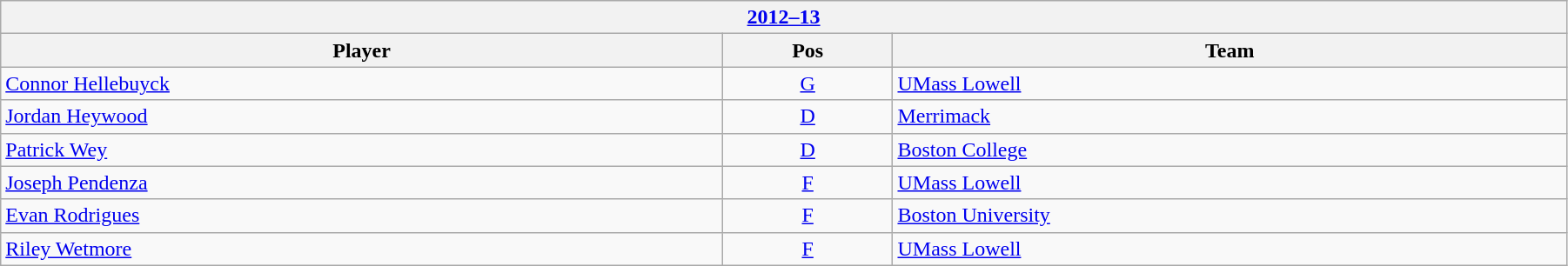<table class="wikitable" width=95%>
<tr>
<th colspan=3><a href='#'>2012–13</a></th>
</tr>
<tr>
<th>Player</th>
<th>Pos</th>
<th>Team</th>
</tr>
<tr>
<td><a href='#'>Connor Hellebuyck</a></td>
<td align=center><a href='#'>G</a></td>
<td><a href='#'>UMass Lowell</a></td>
</tr>
<tr>
<td><a href='#'>Jordan Heywood</a></td>
<td align=center><a href='#'>D</a></td>
<td><a href='#'>Merrimack</a></td>
</tr>
<tr>
<td><a href='#'>Patrick Wey</a></td>
<td align=center><a href='#'>D</a></td>
<td><a href='#'>Boston College</a></td>
</tr>
<tr>
<td><a href='#'>Joseph Pendenza</a></td>
<td align=center><a href='#'>F</a></td>
<td><a href='#'>UMass Lowell</a></td>
</tr>
<tr>
<td><a href='#'>Evan Rodrigues</a></td>
<td align=center><a href='#'>F</a></td>
<td><a href='#'>Boston University</a></td>
</tr>
<tr>
<td><a href='#'>Riley Wetmore</a></td>
<td align=center><a href='#'>F</a></td>
<td><a href='#'>UMass Lowell</a></td>
</tr>
</table>
